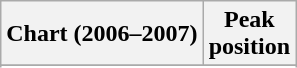<table class="wikitable sortable plainrowheaders" style="text-align:center">
<tr>
<th scope="col">Chart (2006–2007)</th>
<th scope="col">Peak<br>position</th>
</tr>
<tr>
</tr>
<tr>
</tr>
<tr>
</tr>
<tr>
</tr>
<tr>
</tr>
<tr>
</tr>
<tr>
</tr>
<tr>
</tr>
<tr>
</tr>
<tr>
</tr>
<tr>
</tr>
<tr>
</tr>
<tr>
</tr>
<tr>
</tr>
<tr>
</tr>
</table>
